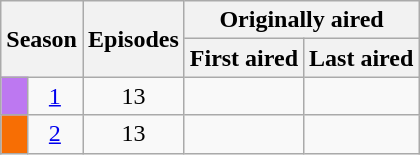<table class="wikitable plainrowheaders" style="text-align:center;">
<tr>
<th colspan="2" rowspan="2">Season</th>
<th rowspan="2">Episodes</th>
<th colspan="2">Originally aired</th>
</tr>
<tr>
<th>First aired</th>
<th>Last aired</th>
</tr>
<tr>
<td style="background: #BD78F1;"></td>
<td><a href='#'>1</a></td>
<td>13</td>
<td></td>
<td></td>
</tr>
<tr>
<td style="background: #f76e04;"></td>
<td><a href='#'>2</a></td>
<td>13</td>
<td></td>
<td></td>
</tr>
</table>
